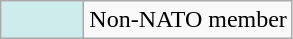<table class="wikitable">
<tr>
<th Scope="row" style="background-color:#CFECEC; width:3em;"></th>
<td>Non-NATO member</td>
</tr>
</table>
